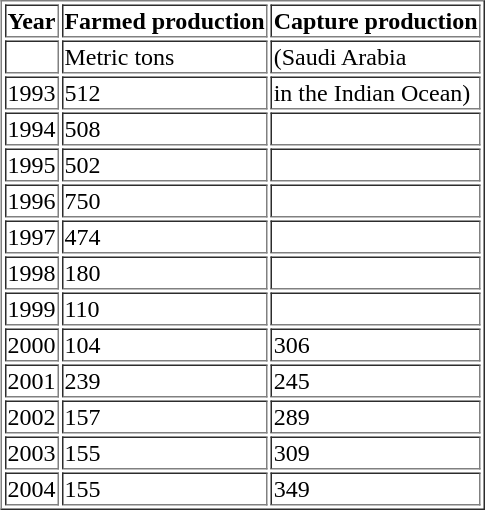<table style="float: right;" border="1">
<tr>
<th>Year</th>
<th>Farmed production</th>
<th>Capture production</th>
</tr>
<tr>
<td></td>
<td>Metric tons</td>
<td>(Saudi Arabia</td>
</tr>
<tr>
<td>1993</td>
<td>512</td>
<td>in the Indian Ocean)</td>
</tr>
<tr>
<td>1994</td>
<td>508</td>
<td></td>
</tr>
<tr>
<td>1995</td>
<td>502</td>
<td></td>
</tr>
<tr>
<td>1996</td>
<td>750</td>
<td></td>
</tr>
<tr>
<td>1997</td>
<td>474</td>
<td></td>
</tr>
<tr>
<td>1998</td>
<td>180</td>
<td></td>
</tr>
<tr>
<td>1999</td>
<td>110</td>
<td></td>
</tr>
<tr>
<td>2000</td>
<td>104</td>
<td>306</td>
</tr>
<tr>
<td>2001</td>
<td>239</td>
<td>245</td>
</tr>
<tr>
<td>2002</td>
<td>157</td>
<td>289</td>
</tr>
<tr>
<td>2003</td>
<td>155</td>
<td>309</td>
</tr>
<tr>
<td>2004</td>
<td>155</td>
<td>349</td>
</tr>
</table>
